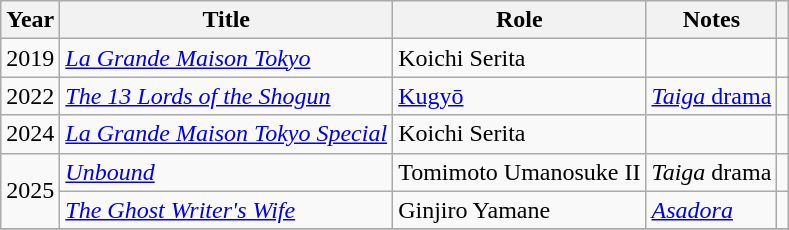<table class="wikitable sortable">
<tr>
<th>Year</th>
<th>Title</th>
<th>Role</th>
<th class="unsortable">Notes</th>
<th class="unsortable"></th>
</tr>
<tr>
<td>2019</td>
<td><em><a href='#'>La Grande Maison Tokyo</a></em></td>
<td>Koichi Serita</td>
<td></td>
<td></td>
</tr>
<tr>
<td>2022</td>
<td><em><a href='#'>The 13 Lords of the Shogun</a></em></td>
<td><a href='#'>Kugyō</a></td>
<td><a href='#'><em>Taiga</em> drama</a></td>
<td></td>
</tr>
<tr>
<td>2024</td>
<td><em><a href='#'>La Grande Maison Tokyo Special</a></em></td>
<td>Koichi Serita</td>
<td></td>
<td></td>
</tr>
<tr>
<td rowspan=2>2025</td>
<td><em><a href='#'>Unbound</a></em></td>
<td>Tomimoto Umanosuke II</td>
<td><em>Taiga</em> drama</td>
<td></td>
</tr>
<tr>
<td><em><a href='#'>The Ghost Writer's Wife</a></em></td>
<td>Ginjiro Yamane</td>
<td><em><a href='#'>Asadora</a></em></td>
<td></td>
</tr>
<tr>
</tr>
</table>
